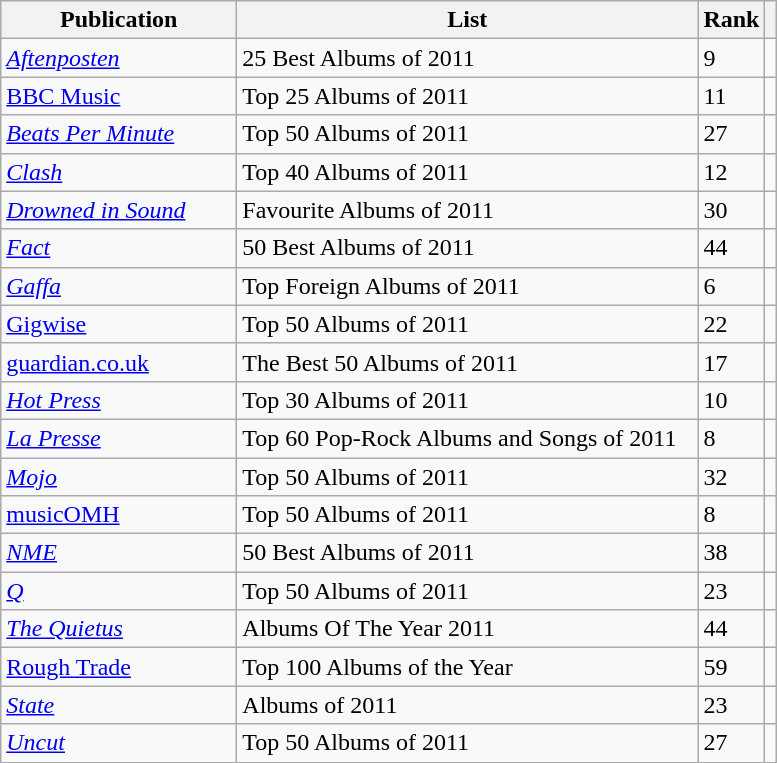<table class="wikitable sortable">
<tr>
<th style="text-align:center; width:150px;">Publication</th>
<th style="text-align:center; width:300px;">List</th>
<th style="text-align:center;">Rank</th>
<th class="unsortable"></th>
</tr>
<tr style="text-align:left;">
<td><em><a href='#'>Aftenposten</a></em></td>
<td>25 Best Albums of 2011</td>
<td>9</td>
<td></td>
</tr>
<tr style="text-align:left;">
<td><a href='#'>BBC Music</a></td>
<td>Top 25 Albums of 2011</td>
<td>11</td>
<td></td>
</tr>
<tr style="text-align:left;">
<td><em><a href='#'>Beats Per Minute</a></em></td>
<td>Top 50 Albums of 2011</td>
<td>27</td>
<td></td>
</tr>
<tr style="text-align:left;">
<td><em><a href='#'>Clash</a></em></td>
<td>Top 40 Albums of 2011</td>
<td>12</td>
<td></td>
</tr>
<tr style="text-align:left;">
<td><em><a href='#'>Drowned in Sound</a></em></td>
<td>Favourite Albums of 2011</td>
<td>30</td>
<td></td>
</tr>
<tr style="text-align:left;">
<td><em><a href='#'>Fact</a></em></td>
<td>50 Best Albums of 2011</td>
<td>44</td>
<td></td>
</tr>
<tr style="text-align:left;">
<td><em><a href='#'>Gaffa</a></em></td>
<td>Top Foreign Albums of 2011</td>
<td>6</td>
<td></td>
</tr>
<tr style="text-align:left;">
<td><a href='#'>Gigwise</a></td>
<td>Top 50 Albums of 2011</td>
<td>22</td>
<td></td>
</tr>
<tr style="text-align:left;">
<td><a href='#'>guardian.co.uk</a></td>
<td>The Best 50 Albums of 2011</td>
<td>17</td>
<td></td>
</tr>
<tr style="text-align:left;">
<td><em><a href='#'>Hot Press</a></em></td>
<td>Top 30 Albums of 2011</td>
<td>10</td>
<td></td>
</tr>
<tr style="text-align:left;">
<td><em><a href='#'>La Presse</a></em></td>
<td>Top 60 Pop-Rock Albums and Songs of 2011</td>
<td>8</td>
<td></td>
</tr>
<tr style="text-align:left;">
<td><em><a href='#'>Mojo</a></em></td>
<td>Top 50 Albums of 2011</td>
<td>32</td>
<td></td>
</tr>
<tr style="text-align:left;">
<td><a href='#'>musicOMH</a></td>
<td>Top 50 Albums of 2011</td>
<td>8</td>
<td></td>
</tr>
<tr style="text-align:left;">
<td><em><a href='#'>NME</a></em></td>
<td>50 Best Albums of 2011</td>
<td>38</td>
<td></td>
</tr>
<tr style="text-align:left;">
<td><em><a href='#'>Q</a></em></td>
<td>Top 50 Albums of 2011</td>
<td>23</td>
<td></td>
</tr>
<tr style="text-align:left;">
<td><em><a href='#'>The Quietus</a></em></td>
<td>Albums Of The Year 2011</td>
<td>44</td>
<td></td>
</tr>
<tr style="text-align:left;">
<td><a href='#'>Rough Trade</a></td>
<td>Top 100 Albums of the Year</td>
<td>59</td>
<td></td>
</tr>
<tr style="text-align:left;">
<td><em><a href='#'>State</a></em></td>
<td>Albums of 2011</td>
<td>23</td>
<td></td>
</tr>
<tr style="text-align:left;">
<td><em><a href='#'>Uncut</a></em></td>
<td>Top 50 Albums of 2011</td>
<td>27</td>
<td></td>
</tr>
</table>
